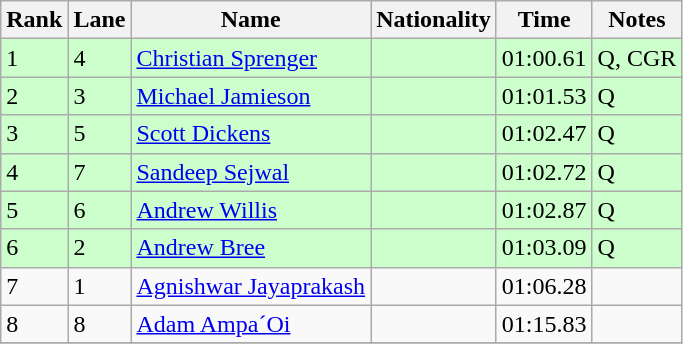<table class="wikitable">
<tr>
<th>Rank</th>
<th>Lane</th>
<th>Name</th>
<th>Nationality</th>
<th>Time</th>
<th>Notes</th>
</tr>
<tr bgcolor=ccffcc>
<td>1</td>
<td>4</td>
<td><a href='#'>Christian Sprenger</a></td>
<td></td>
<td>01:00.61</td>
<td>Q, CGR</td>
</tr>
<tr bgcolor=ccffcc>
<td>2</td>
<td>3</td>
<td><a href='#'>Michael Jamieson</a></td>
<td></td>
<td>01:01.53</td>
<td>Q</td>
</tr>
<tr bgcolor=ccffcc>
<td>3</td>
<td>5</td>
<td><a href='#'>Scott Dickens</a></td>
<td></td>
<td>01:02.47</td>
<td>Q</td>
</tr>
<tr bgcolor=ccffcc>
<td>4</td>
<td>7</td>
<td><a href='#'>Sandeep Sejwal</a></td>
<td></td>
<td>01:02.72</td>
<td>Q</td>
</tr>
<tr bgcolor=ccffcc>
<td>5</td>
<td>6</td>
<td><a href='#'>Andrew Willis</a></td>
<td></td>
<td>01:02.87</td>
<td>Q</td>
</tr>
<tr bgcolor=ccffcc>
<td>6</td>
<td>2</td>
<td><a href='#'>Andrew Bree</a></td>
<td></td>
<td>01:03.09</td>
<td>Q</td>
</tr>
<tr>
<td>7</td>
<td>1</td>
<td><a href='#'>Agnishwar Jayaprakash</a></td>
<td></td>
<td>01:06.28</td>
<td></td>
</tr>
<tr>
<td>8</td>
<td>8</td>
<td><a href='#'>Adam Ampa´Oi</a></td>
<td></td>
<td>01:15.83</td>
<td></td>
</tr>
<tr>
</tr>
</table>
